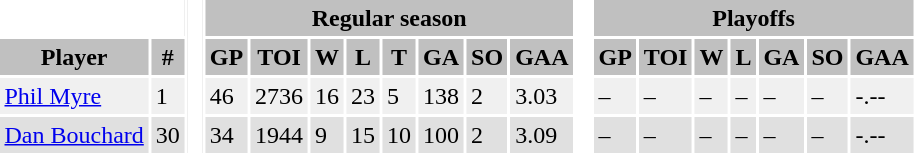<table BORDER="0" CELLPADDING="3" CELLSPACING="2" ID="Table1">
<tr ALIGN="center" bgcolor="#c0c0c0">
<th ALIGN="center" colspan="2" bgcolor="#ffffff"> </th>
<th ALIGN="center" rowspan="99" bgcolor="#ffffff"> </th>
<th ALIGN="center" colspan="8">Regular season</th>
<th ALIGN="center" rowspan="99" bgcolor="#ffffff"> </th>
<th ALIGN="center" colspan="7">Playoffs</th>
</tr>
<tr ALIGN="center" bgcolor="#c0c0c0">
<th ALIGN="center">Player</th>
<th ALIGN="center">#</th>
<th ALIGN="center">GP</th>
<th ALIGN="center">TOI</th>
<th ALIGN="center">W</th>
<th ALIGN="center">L</th>
<th ALIGN="center">T</th>
<th ALIGN="center">GA</th>
<th ALIGN="center">SO</th>
<th ALIGN="center">GAA</th>
<th ALIGN="center">GP</th>
<th ALIGN="center">TOI</th>
<th ALIGN="center">W</th>
<th ALIGN="center">L</th>
<th ALIGN="center">GA</th>
<th ALIGN="center">SO</th>
<th ALIGN="center">GAA</th>
</tr>
<tr bgcolor="#f0f0f0">
<td><a href='#'>Phil Myre</a></td>
<td>1</td>
<td>46</td>
<td>2736</td>
<td>16</td>
<td>23</td>
<td>5</td>
<td>138</td>
<td>2</td>
<td>3.03</td>
<td>–</td>
<td>–</td>
<td>–</td>
<td>–</td>
<td>–</td>
<td>–</td>
<td>-.--</td>
</tr>
<tr bgcolor="#e0e0e0">
<td><a href='#'>Dan Bouchard</a></td>
<td>30</td>
<td>34</td>
<td>1944</td>
<td>9</td>
<td>15</td>
<td>10</td>
<td>100</td>
<td>2</td>
<td>3.09</td>
<td>–</td>
<td>–</td>
<td>–</td>
<td>–</td>
<td>–</td>
<td>–</td>
<td>-.--</td>
</tr>
</table>
